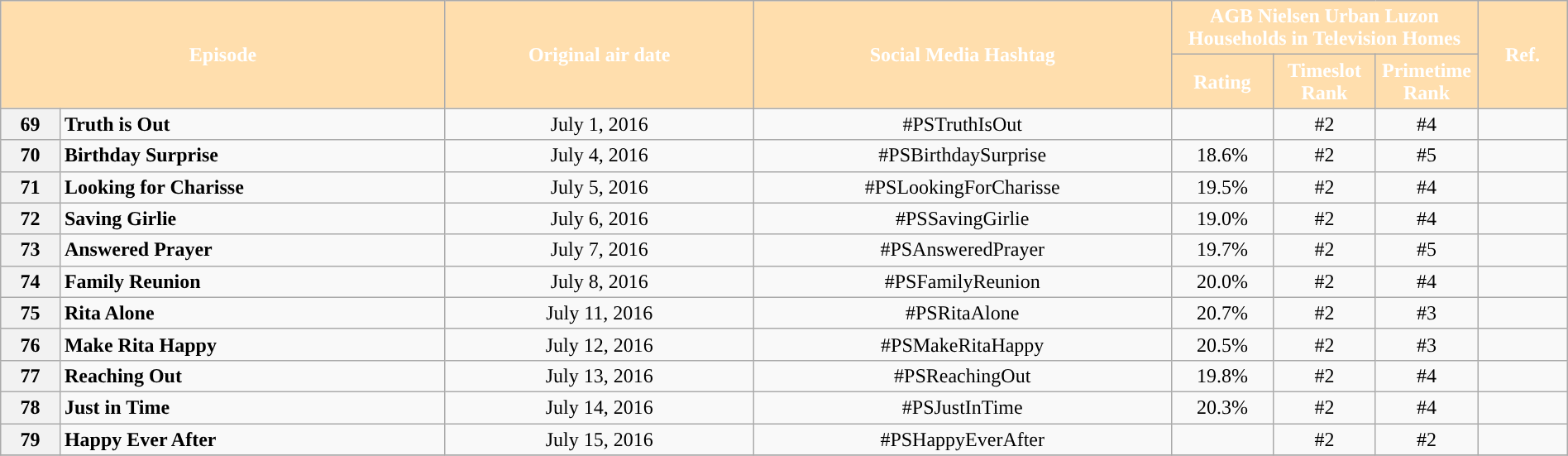<table class="wikitable" style="text-align:center; font-size:100%; line-height:18px;"  width="100%">
<tr>
<th colspan="2" rowspan="2" style="background-color:#FFDEAD; color:#ffffff;">Episode</th>
<th style="background:#FFDEAD; color:white" rowspan="2">Original air date</th>
<th style="background:#FFDEAD; color:white" rowspan="2">Social Media Hashtag</th>
<th style="background-color:#FFDEAD; color:#ffffff;" colspan="3">AGB Nielsen Urban Luzon Households in Television Homes</th>
<th rowspan="2" style="background-color:#FFDEAD; color:white">Ref.</th>
</tr>
<tr style="text-align: center style=">
<th style="background-color:#FFDEAD; width:75px; color:#ffffff;">Rating</th>
<th style="background-color:#FFDEAD; width:75px; color:#ffffff;">Timeslot Rank</th>
<th style="background-color:#FFDEAD; width:75px; color:#ffffff;">Primetime Rank</th>
</tr>
<tr>
<th>69</th>
<td style="text-align: left;"><strong>Truth is Out</strong></td>
<td>July 1, 2016</td>
<td>#PSTruthIsOut</td>
<td></td>
<td>#2</td>
<td>#4</td>
<td></td>
</tr>
<tr>
<th>70</th>
<td style="text-align: left;"><strong>Birthday Surprise</strong></td>
<td>July 4, 2016</td>
<td>#PSBirthdaySurprise</td>
<td>18.6%</td>
<td>#2</td>
<td>#5</td>
<td></td>
</tr>
<tr>
<th>71</th>
<td style="text-align: left;"><strong>Looking for Charisse</strong></td>
<td>July 5, 2016</td>
<td>#PSLookingForCharisse</td>
<td>19.5%</td>
<td>#2</td>
<td>#4</td>
<td></td>
</tr>
<tr>
<th>72</th>
<td style="text-align: left;"><strong>Saving Girlie</strong></td>
<td>July 6, 2016</td>
<td>#PSSavingGirlie</td>
<td>19.0%</td>
<td>#2</td>
<td>#4</td>
<td></td>
</tr>
<tr>
<th>73</th>
<td style="text-align: left;"><strong>Answered Prayer</strong></td>
<td>July 7, 2016</td>
<td>#PSAnsweredPrayer</td>
<td>19.7%</td>
<td>#2</td>
<td>#5</td>
<td></td>
</tr>
<tr>
<th>74</th>
<td style="text-align: left;"><strong>Family Reunion</strong></td>
<td>July 8, 2016</td>
<td>#PSFamilyReunion</td>
<td>20.0%</td>
<td>#2</td>
<td>#4</td>
<td></td>
</tr>
<tr>
<th>75</th>
<td style="text-align: left;"><strong>Rita Alone</strong></td>
<td>July 11, 2016</td>
<td>#PSRitaAlone</td>
<td>20.7%</td>
<td>#2</td>
<td>#3</td>
<td></td>
</tr>
<tr>
<th>76</th>
<td style="text-align: left;"><strong>Make Rita Happy</strong></td>
<td>July 12, 2016</td>
<td>#PSMakeRitaHappy</td>
<td>20.5%</td>
<td>#2</td>
<td>#3</td>
<td></td>
</tr>
<tr>
<th>77</th>
<td style="text-align: left;"><strong>Reaching Out</strong></td>
<td>July 13, 2016</td>
<td>#PSReachingOut</td>
<td>19.8%</td>
<td>#2</td>
<td>#4</td>
<td></td>
</tr>
<tr>
<th>78</th>
<td style="text-align: left;"><strong>Just in Time</strong></td>
<td>July 14, 2016</td>
<td>#PSJustInTime</td>
<td>20.3%</td>
<td>#2</td>
<td>#4</td>
<td></td>
</tr>
<tr>
<th>79</th>
<td style="text-align: left;"><strong>Happy Ever After</strong></td>
<td>July 15, 2016</td>
<td>#PSHappyEverAfter</td>
<td></td>
<td>#2</td>
<td>#2</td>
<td></td>
</tr>
<tr>
</tr>
</table>
